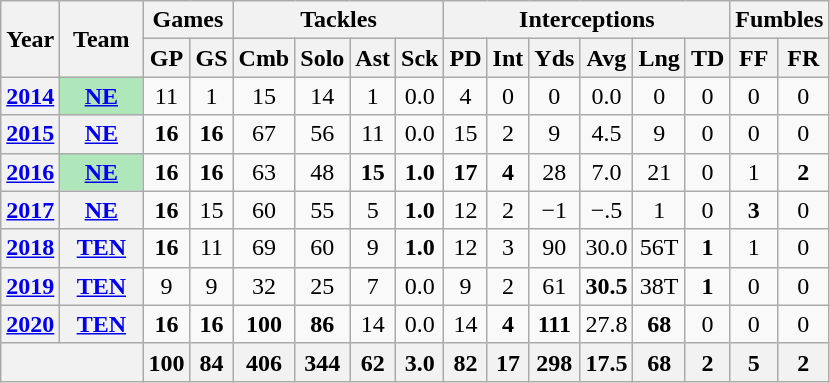<table class="wikitable" style="text-align:center">
<tr>
<th rowspan="2">Year</th>
<th rowspan="2">Team</th>
<th colspan="2">Games</th>
<th colspan="4">Tackles</th>
<th colspan="6">Interceptions</th>
<th colspan="2">Fumbles</th>
</tr>
<tr>
<th>GP</th>
<th>GS</th>
<th>Cmb</th>
<th>Solo</th>
<th>Ast</th>
<th>Sck</th>
<th>PD</th>
<th>Int</th>
<th>Yds</th>
<th>Avg</th>
<th>Lng</th>
<th>TD</th>
<th>FF</th>
<th>FR</th>
</tr>
<tr>
<th><a href='#'>2014</a></th>
<th style="background:#afe6ba; width:3em;"><a href='#'>NE</a></th>
<td>11</td>
<td>1</td>
<td>15</td>
<td>14</td>
<td>1</td>
<td>0.0</td>
<td>4</td>
<td>0</td>
<td>0</td>
<td>0.0</td>
<td>0</td>
<td>0</td>
<td>0</td>
<td>0</td>
</tr>
<tr>
<th><a href='#'>2015</a></th>
<th><a href='#'>NE</a></th>
<td><strong>16</strong></td>
<td><strong>16</strong></td>
<td>67</td>
<td>56</td>
<td>11</td>
<td>0.0</td>
<td>15</td>
<td>2</td>
<td>9</td>
<td>4.5</td>
<td>9</td>
<td>0</td>
<td>0</td>
<td>0</td>
</tr>
<tr>
<th><a href='#'>2016</a></th>
<th style="background:#afe6ba; width:3em;"><a href='#'>NE</a></th>
<td><strong>16</strong></td>
<td><strong>16</strong></td>
<td>63</td>
<td>48</td>
<td><strong>15</strong></td>
<td><strong>1.0</strong></td>
<td><strong>17</strong></td>
<td><strong>4</strong></td>
<td>28</td>
<td>7.0</td>
<td>21</td>
<td>0</td>
<td>1</td>
<td><strong>2</strong></td>
</tr>
<tr>
<th><a href='#'>2017</a></th>
<th><a href='#'>NE</a></th>
<td><strong>16</strong></td>
<td>15</td>
<td>60</td>
<td>55</td>
<td>5</td>
<td><strong>1.0</strong></td>
<td>12</td>
<td>2</td>
<td>−1</td>
<td>−.5</td>
<td>1</td>
<td>0</td>
<td><strong>3</strong></td>
<td>0</td>
</tr>
<tr>
<th><a href='#'>2018</a></th>
<th><a href='#'>TEN</a></th>
<td><strong>16</strong></td>
<td>11</td>
<td>69</td>
<td>60</td>
<td>9</td>
<td><strong>1.0</strong></td>
<td>12</td>
<td>3</td>
<td>90</td>
<td>30.0</td>
<td>56T</td>
<td><strong>1</strong></td>
<td>1</td>
<td>0</td>
</tr>
<tr>
<th><a href='#'>2019</a></th>
<th><a href='#'>TEN</a></th>
<td>9</td>
<td>9</td>
<td>32</td>
<td>25</td>
<td>7</td>
<td>0.0</td>
<td>9</td>
<td>2</td>
<td>61</td>
<td><strong>30.5</strong></td>
<td>38T</td>
<td><strong>1</strong></td>
<td>0</td>
<td>0</td>
</tr>
<tr>
<th><a href='#'>2020</a></th>
<th><a href='#'>TEN</a></th>
<td><strong>16</strong></td>
<td><strong>16</strong></td>
<td><strong>100</strong></td>
<td><strong>86</strong></td>
<td>14</td>
<td>0.0</td>
<td>14</td>
<td><strong>4</strong></td>
<td><strong>111</strong></td>
<td>27.8</td>
<td><strong>68</strong></td>
<td>0</td>
<td>0</td>
<td>0</td>
</tr>
<tr>
<th colspan="2"></th>
<th>100</th>
<th>84</th>
<th>406</th>
<th>344</th>
<th>62</th>
<th>3.0</th>
<th>82</th>
<th>17</th>
<th>298</th>
<th>17.5</th>
<th>68</th>
<th>2</th>
<th>5</th>
<th>2</th>
</tr>
</table>
